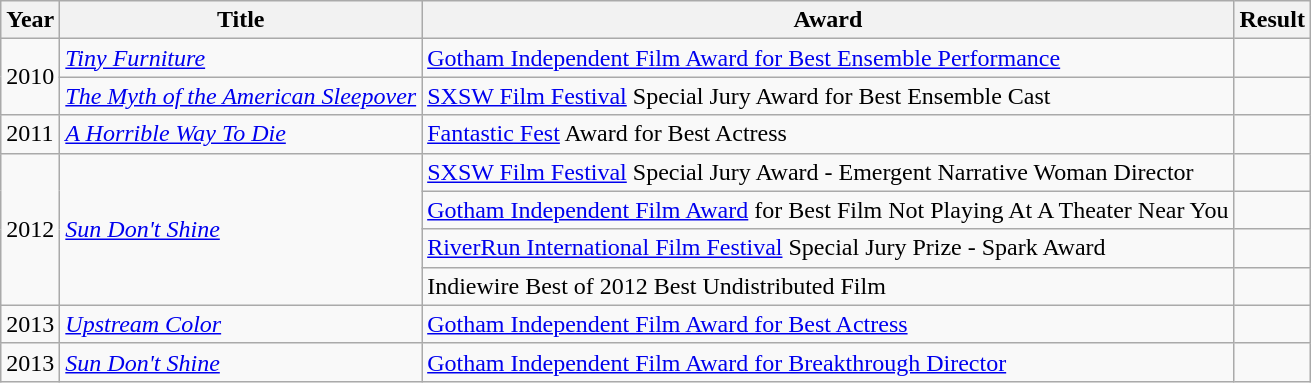<table class="wikitable sortable">
<tr>
<th>Year</th>
<th>Title</th>
<th>Award</th>
<th>Result</th>
</tr>
<tr>
<td rowspan=2>2010</td>
<td><em><a href='#'>Tiny Furniture</a></em></td>
<td><a href='#'>Gotham Independent Film Award for Best Ensemble Performance</a></td>
<td></td>
</tr>
<tr>
<td><em><a href='#'>The Myth of the American Sleepover</a></em></td>
<td><a href='#'>SXSW Film Festival</a> Special Jury Award for Best Ensemble Cast</td>
<td></td>
</tr>
<tr>
<td>2011</td>
<td><em><a href='#'>A Horrible Way To Die</a></em></td>
<td><a href='#'>Fantastic Fest</a> Award for Best Actress</td>
<td></td>
</tr>
<tr>
<td rowspan=4>2012</td>
<td rowspan=4><em><a href='#'>Sun Don't Shine</a></em></td>
<td><a href='#'>SXSW Film Festival</a> Special Jury Award - Emergent Narrative Woman Director</td>
<td></td>
</tr>
<tr>
<td><a href='#'>Gotham Independent Film Award</a> for Best Film Not Playing At A Theater Near You</td>
<td></td>
</tr>
<tr>
<td><a href='#'>RiverRun International Film Festival</a> Special Jury Prize - Spark Award</td>
<td></td>
</tr>
<tr>
<td>Indiewire Best of 2012 Best Undistributed Film</td>
<td></td>
</tr>
<tr>
<td>2013</td>
<td><em><a href='#'>Upstream Color</a></em></td>
<td><a href='#'>Gotham Independent Film Award for Best Actress</a></td>
<td></td>
</tr>
<tr>
<td>2013</td>
<td><em><a href='#'>Sun Don't Shine</a></em></td>
<td><a href='#'>Gotham Independent Film Award for Breakthrough Director</a></td>
<td></td>
</tr>
</table>
